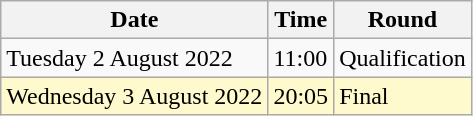<table class="wikitable">
<tr>
<th>Date</th>
<th>Time</th>
<th>Round</th>
</tr>
<tr>
<td>Tuesday 2 August 2022</td>
<td>11:00</td>
<td>Qualification</td>
</tr>
<tr>
<td style=background:lemonchiffon>Wednesday 3 August 2022</td>
<td style=background:lemonchiffon>20:05</td>
<td style=background:lemonchiffon>Final</td>
</tr>
</table>
